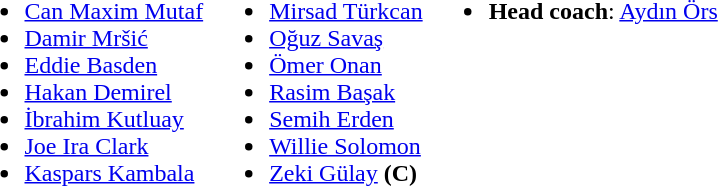<table>
<tr valign="top">
<td><br><ul><li>  <a href='#'>Can Maxim Mutaf</a></li><li>  <a href='#'>Damir Mršić</a></li><li> <a href='#'>Eddie Basden</a></li><li> <a href='#'>Hakan Demirel</a></li><li> <a href='#'>İbrahim Kutluay</a></li><li> <a href='#'>Joe Ira Clark</a></li><li> <a href='#'>Kaspars Kambala</a></li></ul></td>
<td><br><ul><li>   <a href='#'>Mirsad Türkcan</a></li><li> <a href='#'>Oğuz Savaş</a></li><li> <a href='#'>Ömer Onan</a></li><li>   <a href='#'>Rasim Başak</a></li><li>  <a href='#'>Semih Erden</a></li><li> <a href='#'>Willie Solomon</a></li><li> <a href='#'>Zeki Gülay</a> <strong>(C)</strong></li></ul></td>
<td><br><ul><li><strong>Head coach</strong>:  <a href='#'>Aydın Örs</a></li></ul></td>
</tr>
</table>
